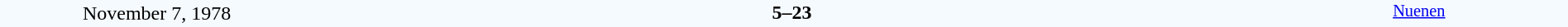<table style="width: 100%; background:#F5FAFF;" cellspacing="0">
<tr>
<td align=center rowspan=3 width=20%>November 7, 1978<br></td>
</tr>
<tr>
<td width=24% align=right></td>
<td align=center width=13%><strong>5–23</strong></td>
<td width=24%></td>
<td style=font-size:85% rowspan=3 valign=top align=center><a href='#'>Nuenen</a></td>
</tr>
<tr style=font-size:85%>
<td align=right></td>
<td align=center></td>
<td></td>
</tr>
</table>
